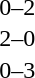<table cellspacing=1 width=70%>
<tr>
<th width=25%></th>
<th width=30%></th>
<th width=15%></th>
<th width=30%></th>
</tr>
<tr>
<td></td>
<td align=right></td>
<td align=center>0–2</td>
<td></td>
</tr>
<tr>
<td></td>
<td align=right></td>
<td align=center>2–0</td>
<td></td>
</tr>
<tr>
<td></td>
<td align=right></td>
<td align=center>0–3</td>
<td></td>
</tr>
</table>
